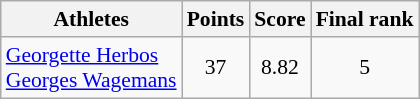<table class="wikitable" border="1" style="font-size:90%">
<tr>
<th>Athletes</th>
<th>Points</th>
<th>Score</th>
<th>Final rank</th>
</tr>
<tr align=center>
<td align=left><a href='#'>Georgette Herbos</a><br><a href='#'>Georges Wagemans</a></td>
<td>37</td>
<td>8.82</td>
<td>5</td>
</tr>
</table>
